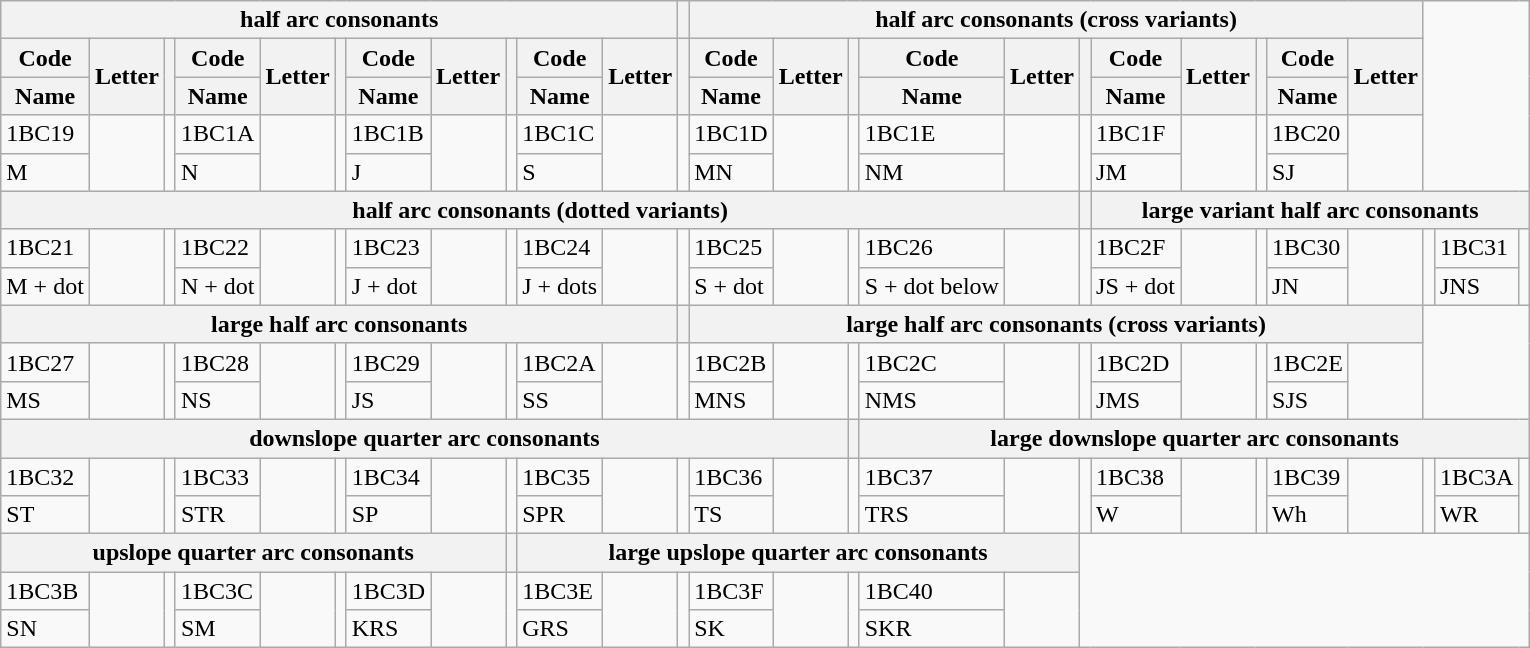<table class="wikitable" style="margin:0px;">
<tr>
<th colspan="11">half arc consonants</th>
<th></th>
<th colspan="11">half arc consonants (cross variants)</th>
</tr>
<tr>
<th>Code</th>
<th rowspan="2">Letter</th>
<th rowspan="2"></th>
<th>Code</th>
<th rowspan="2">Letter</th>
<th rowspan="2"></th>
<th>Code</th>
<th rowspan="2">Letter</th>
<th rowspan="2"></th>
<th>Code</th>
<th rowspan="2">Letter</th>
<th rowspan="2"></th>
<th>Code</th>
<th rowspan="2">Letter</th>
<th rowspan="2"></th>
<th>Code</th>
<th rowspan="2">Letter</th>
<th rowspan="2"></th>
<th>Code</th>
<th rowspan="2">Letter</th>
<th rowspan="2"></th>
<th>Code</th>
<th rowspan="2">Letter</th>
</tr>
<tr>
<th>Name</th>
<th>Name</th>
<th>Name</th>
<th>Name</th>
<th>Name</th>
<th>Name</th>
<th>Name</th>
<th>Name</th>
</tr>
<tr>
<td>1BC19</td>
<td rowspan="2"></td>
<td rowspan="2"></td>
<td>1BC1A</td>
<td rowspan="2"></td>
<td rowspan="2"></td>
<td>1BC1B</td>
<td rowspan="2"></td>
<td rowspan="2"></td>
<td>1BC1C</td>
<td rowspan="2"></td>
<td rowspan="2"></td>
<td>1BC1D</td>
<td rowspan="2"></td>
<td rowspan="2"></td>
<td>1BC1E</td>
<td rowspan="2"></td>
<td rowspan="2"></td>
<td>1BC1F</td>
<td rowspan="2"></td>
<td rowspan="2"></td>
<td>1BC20</td>
<td rowspan="2"></td>
</tr>
<tr>
<td>M</td>
<td>N</td>
<td>J</td>
<td>S</td>
<td>MN</td>
<td>NM</td>
<td>JM</td>
<td>SJ</td>
</tr>
<tr>
<th colspan="17">half arc consonants (dotted variants)</th>
<th></th>
<th colspan="8">large variant half arc consonants</th>
</tr>
<tr>
<td>1BC21</td>
<td rowspan="2"></td>
<td rowspan="2"></td>
<td>1BC22</td>
<td rowspan="2"></td>
<td rowspan="2"></td>
<td>1BC23</td>
<td rowspan="2"></td>
<td rowspan="2"></td>
<td>1BC24</td>
<td rowspan="2"></td>
<td rowspan="2"></td>
<td>1BC25</td>
<td rowspan="2"></td>
<td rowspan="2"></td>
<td>1BC26</td>
<td rowspan="2"></td>
<td rowspan="2"></td>
<td>1BC2F</td>
<td rowspan="2"></td>
<td rowspan="2"></td>
<td>1BC30</td>
<td rowspan="2"></td>
<td rowspan="2"></td>
<td>1BC31</td>
<td rowspan="2"></td>
</tr>
<tr>
<td>M + dot</td>
<td>N + dot</td>
<td>J + dot</td>
<td>J + dots</td>
<td>S + dot</td>
<td>S + dot below</td>
<td>JS + dot</td>
<td>JN</td>
<td>JNS</td>
</tr>
<tr>
<th colspan="11">large half arc consonants</th>
<th></th>
<th colspan="11">large half arc consonants (cross variants)</th>
</tr>
<tr>
<td>1BC27</td>
<td rowspan="2"></td>
<td rowspan="2"></td>
<td>1BC28</td>
<td rowspan="2"></td>
<td rowspan="2"></td>
<td>1BC29</td>
<td rowspan="2"></td>
<td rowspan="2"></td>
<td>1BC2A</td>
<td rowspan="2"></td>
<td rowspan="2"></td>
<td>1BC2B</td>
<td rowspan="2"></td>
<td rowspan="2"></td>
<td>1BC2C</td>
<td rowspan="2"></td>
<td rowspan="2"></td>
<td>1BC2D</td>
<td rowspan="2"></td>
<td rowspan="2"></td>
<td>1BC2E</td>
<td rowspan="2"></td>
</tr>
<tr>
<td>MS</td>
<td>NS</td>
<td>JS</td>
<td>SS</td>
<td>MNS</td>
<td>NMS</td>
<td>JMS</td>
<td>SJS</td>
</tr>
<tr>
<th colspan="14">downslope quarter arc consonants</th>
<th></th>
<th colspan="11">large downslope quarter arc consonants</th>
</tr>
<tr>
<td>1BC32</td>
<td rowspan="2"></td>
<td rowspan="2"></td>
<td>1BC33</td>
<td rowspan="2"></td>
<td rowspan="2"></td>
<td>1BC34</td>
<td rowspan="2"></td>
<td rowspan="2"></td>
<td>1BC35</td>
<td rowspan="2"></td>
<td rowspan="2"></td>
<td>1BC36</td>
<td rowspan="2"></td>
<td rowspan="2"></td>
<td>1BC37</td>
<td rowspan="2"></td>
<td rowspan="2"></td>
<td>1BC38</td>
<td rowspan="2"></td>
<td rowspan="2"></td>
<td>1BC39</td>
<td rowspan="2"></td>
<td rowspan="2"></td>
<td>1BC3A</td>
<td rowspan="2"></td>
</tr>
<tr>
<td>ST</td>
<td>STR</td>
<td>SP</td>
<td>SPR</td>
<td>TS</td>
<td>TRS</td>
<td>W</td>
<td>Wh</td>
<td>WR</td>
</tr>
<tr>
<th colspan="8">upslope quarter arc consonants</th>
<th></th>
<th colspan="8">large upslope quarter arc consonants</th>
</tr>
<tr>
<td>1BC3B</td>
<td rowspan="2"></td>
<td rowspan="2"></td>
<td>1BC3C</td>
<td rowspan="2"></td>
<td rowspan="2"></td>
<td>1BC3D</td>
<td rowspan="2"></td>
<td rowspan="2"></td>
<td>1BC3E</td>
<td rowspan="2"></td>
<td rowspan="2"></td>
<td>1BC3F</td>
<td rowspan="2"></td>
<td rowspan="2"></td>
<td>1BC40</td>
<td rowspan="2"></td>
</tr>
<tr>
<td>SN</td>
<td>SM</td>
<td>KRS</td>
<td>GRS</td>
<td>SK</td>
<td>SKR</td>
</tr>
</table>
